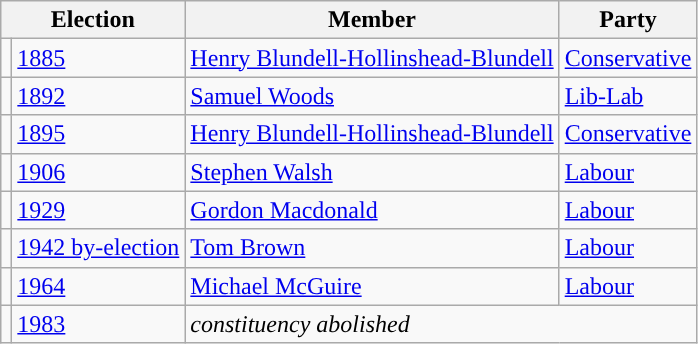<table class="wikitable">
<tr>
<th colspan="2">Election</th>
<th>Member</th>
<th>Party</th>
</tr>
<tr>
<td style="color:inherit;background-color: "></td>
<td><a href='#'>1885</a></td>
<td><a href='#'>Henry Blundell-Hollinshead-Blundell</a></td>
<td><a href='#'>Conservative</a></td>
</tr>
<tr>
<td style="color:inherit;background-color: "></td>
<td><a href='#'>1892</a></td>
<td><a href='#'>Samuel Woods</a></td>
<td><a href='#'>Lib-Lab</a></td>
</tr>
<tr>
<td style="color:inherit;background-color: "></td>
<td><a href='#'>1895</a></td>
<td><a href='#'>Henry Blundell-Hollinshead-Blundell</a></td>
<td><a href='#'>Conservative</a></td>
</tr>
<tr>
<td style="color:inherit;background-color: "></td>
<td><a href='#'>1906</a></td>
<td><a href='#'>Stephen Walsh</a></td>
<td><a href='#'>Labour</a></td>
</tr>
<tr>
<td style="color:inherit;background-color: "></td>
<td><a href='#'>1929</a></td>
<td><a href='#'>Gordon Macdonald</a></td>
<td><a href='#'>Labour</a></td>
</tr>
<tr>
<td style="color:inherit;background-color: "></td>
<td><a href='#'>1942 by-election</a></td>
<td><a href='#'>Tom Brown</a></td>
<td><a href='#'>Labour</a></td>
</tr>
<tr>
<td style="color:inherit;background-color: "></td>
<td><a href='#'>1964</a></td>
<td><a href='#'>Michael McGuire</a></td>
<td><a href='#'>Labour</a></td>
</tr>
<tr>
<td></td>
<td><a href='#'>1983</a></td>
<td colspan="2"><em>constituency abolished</em></td>
</tr>
</table>
